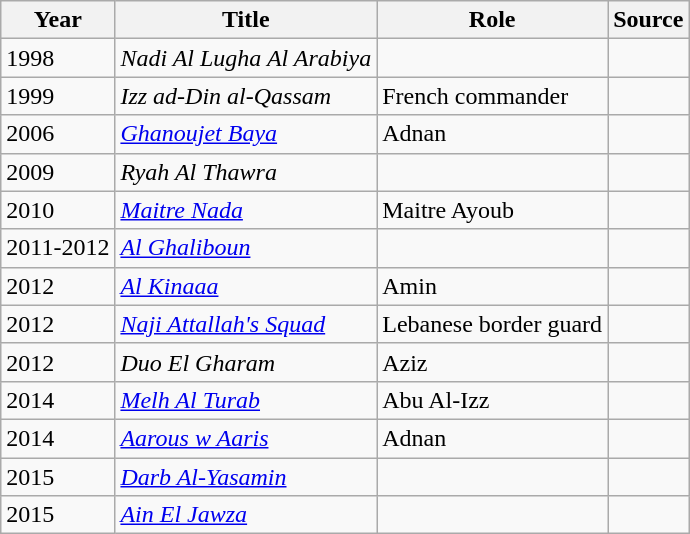<table class="wikitable sortable">
<tr>
<th>Year</th>
<th>Title</th>
<th>Role</th>
<th class = "unsortable">Source</th>
</tr>
<tr>
<td>1998</td>
<td><em>Nadi Al Lugha Al Arabiya</em></td>
<td></td>
<td></td>
</tr>
<tr>
<td>1999</td>
<td><em>Izz ad-Din al-Qassam</em></td>
<td>French commander</td>
<td></td>
</tr>
<tr>
<td>2006</td>
<td><em><a href='#'>Ghanoujet Baya</a></em></td>
<td>Adnan</td>
<td></td>
</tr>
<tr>
<td>2009</td>
<td><em>Ryah Al Thawra</em></td>
<td></td>
<td></td>
</tr>
<tr>
<td>2010</td>
<td><em><a href='#'>Maitre Nada</a></em></td>
<td>Maitre Ayoub</td>
<td></td>
</tr>
<tr>
<td>2011-2012</td>
<td><em><a href='#'>Al Ghaliboun</a></em></td>
<td></td>
<td></td>
</tr>
<tr>
<td>2012</td>
<td><em><a href='#'>Al Kinaaa</a></em></td>
<td>Amin</td>
<td></td>
</tr>
<tr>
<td>2012</td>
<td><em><a href='#'>Naji Attallah's Squad</a></em></td>
<td>Lebanese border guard</td>
<td></td>
</tr>
<tr>
<td>2012</td>
<td><em>Duo El Gharam</em></td>
<td>Aziz</td>
<td></td>
</tr>
<tr>
<td>2014</td>
<td><em><a href='#'>Melh Al Turab</a></em></td>
<td>Abu Al-Izz</td>
<td></td>
</tr>
<tr>
<td>2014</td>
<td><em><a href='#'>Aarous w Aaris</a></em></td>
<td>Adnan</td>
<td></td>
</tr>
<tr>
<td>2015</td>
<td><em><a href='#'>Darb Al-Yasamin</a></em></td>
<td></td>
<td></td>
</tr>
<tr>
<td>2015</td>
<td><em><a href='#'>Ain El Jawza</a></em></td>
<td></td>
<td></td>
</tr>
</table>
